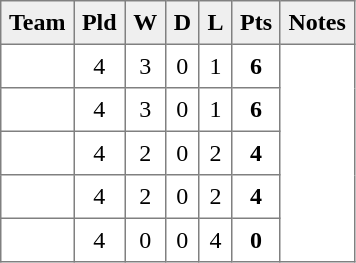<table style=border-collapse:collapse border=1 cellspacing=0 cellpadding=5>
<tr align=center bgcolor=#efefef>
<th>Team</th>
<th>Pld</th>
<th>W</th>
<th>D</th>
<th>L</th>
<th>Pts</th>
<th>Notes</th>
</tr>
<tr align=center style="background:#FFFFFF;">
<td style="text-align:left;"> </td>
<td>4</td>
<td>3</td>
<td>0</td>
<td>1</td>
<td><strong>6</strong></td>
<td rowspan=5></td>
</tr>
<tr align=center style="background:#FFFFFF;">
<td style="text-align:left;"> </td>
<td>4</td>
<td>3</td>
<td>0</td>
<td>1</td>
<td><strong>6</strong></td>
</tr>
<tr align=center style="background:#FFFFFF;">
<td style="text-align:left;"> </td>
<td>4</td>
<td>2</td>
<td>0</td>
<td>2</td>
<td><strong>4</strong></td>
</tr>
<tr align=center style="background:#FFFFFF;">
<td style="text-align:left;"> </td>
<td>4</td>
<td>2</td>
<td>0</td>
<td>2</td>
<td><strong>4</strong></td>
</tr>
<tr align=center style="background:#FFFFFF;">
<td style="text-align:left;"> </td>
<td>4</td>
<td>0</td>
<td>0</td>
<td>4</td>
<td><strong>0</strong></td>
</tr>
</table>
